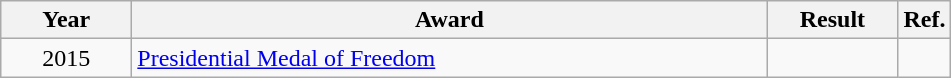<table class=wikitable>
<tr>
<th scope="col" style="width:5em;">Year</th>
<th scope="col" style="width:26em;">Award</th>
<th scope="col" style="width:5em;">Result</th>
<th>Ref.</th>
</tr>
<tr>
<td style="text-align:center;">2015</td>
<td><a href='#'>Presidential Medal of Freedom</a></td>
<td></td>
<td style="text-align:center;"></td>
</tr>
</table>
